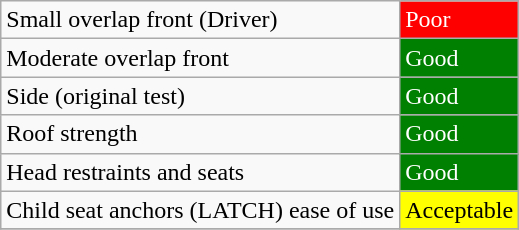<table class="wikitable">
<tr>
<td>Small overlap front (Driver)</td>
<td style="color:white;background: red">Poor</td>
</tr>
<tr>
<td>Moderate overlap front</td>
<td style="color:white;background: green">Good</td>
</tr>
<tr>
<td>Side (original test)</td>
<td style="color:white;background: green">Good</td>
</tr>
<tr>
<td>Roof strength</td>
<td style="color:white;background: green">Good</td>
</tr>
<tr>
<td>Head restraints and seats</td>
<td style="color:white;background: green">Good</td>
</tr>
<tr>
<td>Child seat anchors (LATCH) ease of use</td>
<td style="background: yellow">Acceptable</td>
</tr>
<tr>
</tr>
</table>
